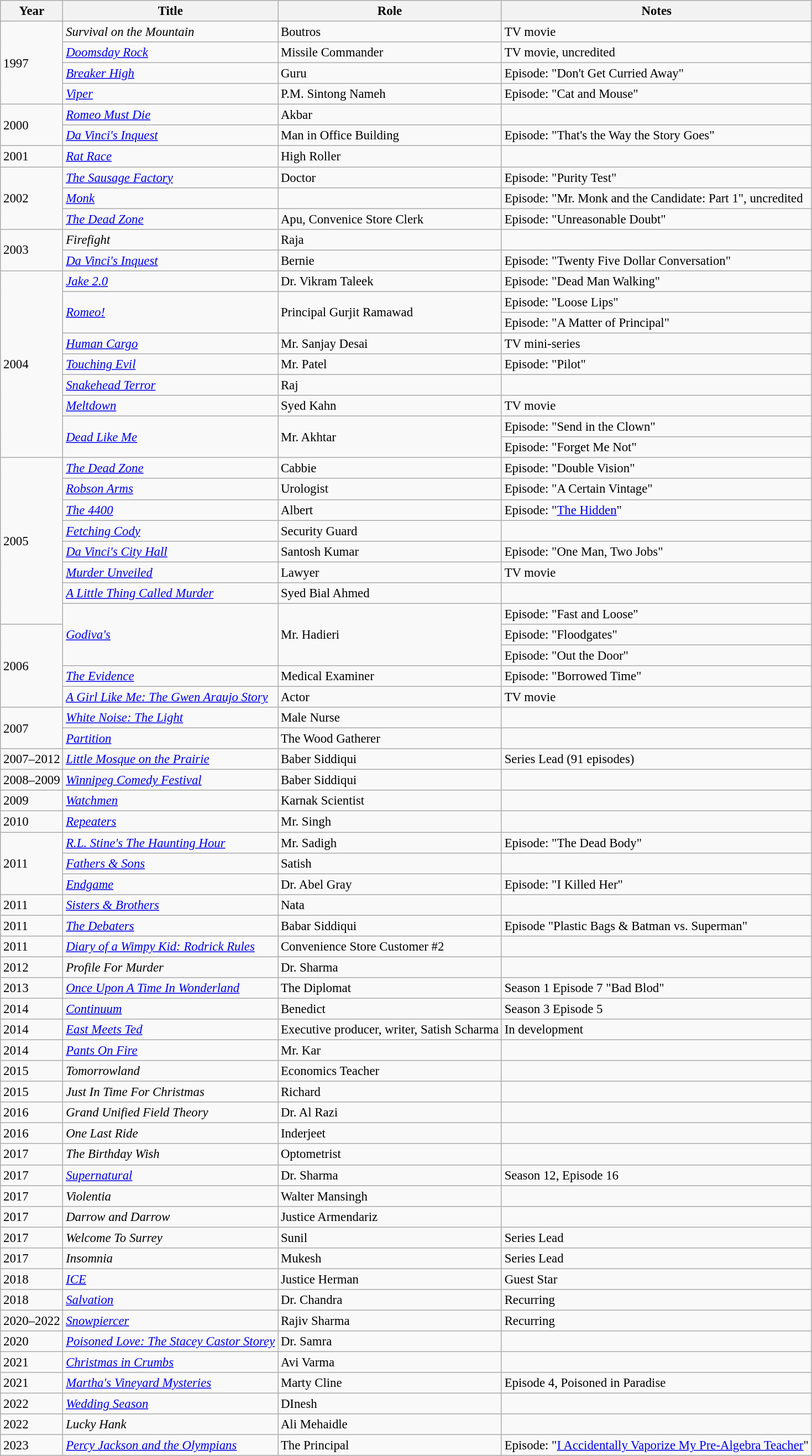<table class="wikitable sortable" style="font-size:95%;">
<tr>
<th>Year</th>
<th>Title</th>
<th>Role</th>
<th class="unsortable">Notes</th>
</tr>
<tr>
<td rowspan=4>1997</td>
<td><em>Survival on the Mountain</em></td>
<td>Boutros</td>
<td>TV movie</td>
</tr>
<tr>
<td><em><a href='#'>Doomsday Rock</a></em></td>
<td>Missile Commander</td>
<td>TV movie, uncredited</td>
</tr>
<tr>
<td><em><a href='#'>Breaker High</a></em></td>
<td>Guru</td>
<td>Episode: "Don't Get Curried Away"</td>
</tr>
<tr>
<td><em><a href='#'>Viper</a></em></td>
<td>P.M. Sintong Nameh</td>
<td>Episode: "Cat and Mouse"</td>
</tr>
<tr>
<td rowspan=2>2000</td>
<td><em><a href='#'>Romeo Must Die</a></em></td>
<td>Akbar</td>
<td></td>
</tr>
<tr>
<td><em><a href='#'>Da Vinci's Inquest</a></em></td>
<td>Man in Office Building</td>
<td>Episode: "That's the Way the Story Goes"</td>
</tr>
<tr>
<td>2001</td>
<td><em><a href='#'>Rat Race</a></em></td>
<td>High Roller</td>
<td></td>
</tr>
<tr>
<td rowspan=3>2002</td>
<td data-sort-value="Sausage Factory, The"><em><a href='#'>The Sausage Factory</a></em></td>
<td>Doctor</td>
<td>Episode: "Purity Test"</td>
</tr>
<tr>
<td><em><a href='#'>Monk</a></em></td>
<td></td>
<td>Episode: "Mr. Monk and the Candidate: Part 1", uncredited</td>
</tr>
<tr>
<td data-sort-value="Dead Zone, The"><em><a href='#'>The Dead Zone</a></em></td>
<td>Apu, Convenice Store Clerk</td>
<td>Episode: "Unreasonable Doubt"</td>
</tr>
<tr>
<td rowspan=2>2003</td>
<td><em>Firefight</em></td>
<td>Raja</td>
<td></td>
</tr>
<tr>
<td><em><a href='#'>Da Vinci's Inquest</a></em></td>
<td>Bernie</td>
<td>Episode: "Twenty Five Dollar Conversation"</td>
</tr>
<tr>
<td rowspan=9>2004</td>
<td><em><a href='#'>Jake 2.0</a></em></td>
<td>Dr. Vikram Taleek</td>
<td>Episode: "Dead Man Walking"</td>
</tr>
<tr>
<td rowspan=2><em><a href='#'>Romeo!</a></em></td>
<td rowspan=2>Principal Gurjit Ramawad</td>
<td>Episode: "Loose Lips"</td>
</tr>
<tr>
<td>Episode: "A Matter of Principal"</td>
</tr>
<tr>
<td><em><a href='#'>Human Cargo</a></em></td>
<td>Mr. Sanjay Desai</td>
<td>TV mini-series</td>
</tr>
<tr>
<td><em><a href='#'>Touching Evil</a></em></td>
<td>Mr. Patel</td>
<td>Episode: "Pilot"</td>
</tr>
<tr>
<td><em><a href='#'>Snakehead Terror</a></em></td>
<td>Raj</td>
<td></td>
</tr>
<tr>
<td><em><a href='#'>Meltdown</a></em></td>
<td>Syed Kahn</td>
<td>TV movie</td>
</tr>
<tr>
<td rowspan=2><em><a href='#'>Dead Like Me</a></em></td>
<td rowspan=2>Mr. Akhtar</td>
<td>Episode: "Send in the Clown"</td>
</tr>
<tr>
<td>Episode: "Forget Me Not"</td>
</tr>
<tr>
<td rowspan=8>2005</td>
<td data-sort-value="Dead Zone, The"><em><a href='#'>The Dead Zone</a></em></td>
<td>Cabbie</td>
<td>Episode: "Double Vision"</td>
</tr>
<tr>
<td><em><a href='#'>Robson Arms</a></em></td>
<td>Urologist</td>
<td>Episode: "A Certain Vintage"</td>
</tr>
<tr>
<td data-sort-value="4400, The"><em><a href='#'>The 4400</a></em></td>
<td>Albert</td>
<td>Episode: "<a href='#'>The Hidden</a>"</td>
</tr>
<tr>
<td><em><a href='#'>Fetching Cody</a></em></td>
<td>Security Guard</td>
<td></td>
</tr>
<tr>
<td><em><a href='#'>Da Vinci's City Hall</a></em></td>
<td>Santosh Kumar</td>
<td>Episode: "One Man, Two Jobs"</td>
</tr>
<tr>
<td><em><a href='#'>Murder Unveiled</a></em></td>
<td>Lawyer</td>
<td>TV movie</td>
</tr>
<tr>
<td data-sort-value="Little Thing Called Murder, A"><em><a href='#'>A Little Thing Called Murder</a></em></td>
<td>Syed Bial Ahmed</td>
<td></td>
</tr>
<tr>
<td rowspan=3><em><a href='#'>Godiva's</a></em></td>
<td rowspan=3>Mr. Hadieri</td>
<td>Episode: "Fast and Loose"</td>
</tr>
<tr>
<td rowspan=4>2006</td>
<td>Episode: "Floodgates"</td>
</tr>
<tr>
<td>Episode: "Out the Door"</td>
</tr>
<tr>
<td data-sort-value="Evidence, The"><em><a href='#'>The Evidence</a></em></td>
<td>Medical Examiner</td>
<td>Episode: "Borrowed Time"</td>
</tr>
<tr>
<td data-sort-value="Girl Like Me: The Gwen Araujo Story, A"><em><a href='#'>A Girl Like Me: The Gwen Araujo Story</a></em></td>
<td>Actor</td>
<td>TV movie</td>
</tr>
<tr>
<td rowspan=2>2007</td>
<td><em><a href='#'>White Noise: The Light</a></em></td>
<td>Male Nurse</td>
<td></td>
</tr>
<tr>
<td><em><a href='#'>Partition</a></em></td>
<td>The Wood Gatherer</td>
<td></td>
</tr>
<tr>
<td>2007–2012</td>
<td><em><a href='#'>Little Mosque on the Prairie</a></em></td>
<td>Baber Siddiqui</td>
<td>Series Lead (91 episodes)</td>
</tr>
<tr>
<td>2008–2009</td>
<td><em><a href='#'>Winnipeg Comedy Festival</a></em></td>
<td>Baber Siddiqui</td>
<td></td>
</tr>
<tr>
<td>2009</td>
<td><em><a href='#'>Watchmen</a></em></td>
<td>Karnak Scientist</td>
<td></td>
</tr>
<tr>
<td>2010</td>
<td><em><a href='#'>Repeaters</a></em></td>
<td>Mr. Singh</td>
<td></td>
</tr>
<tr>
<td rowspan=3>2011</td>
<td><em><a href='#'>R.L. Stine's The Haunting Hour</a></em></td>
<td>Mr. Sadigh</td>
<td>Episode: "The Dead Body"</td>
</tr>
<tr>
<td><em><a href='#'>Fathers & Sons</a></em></td>
<td>Satish</td>
<td></td>
</tr>
<tr>
<td><em><a href='#'>Endgame</a></em></td>
<td>Dr. Abel Gray</td>
<td>Episode: "I Killed Her"</td>
</tr>
<tr>
<td>2011</td>
<td><em><a href='#'>Sisters & Brothers</a></em></td>
<td>Nata</td>
<td></td>
</tr>
<tr>
<td>2011</td>
<td data-sort-value="Debaters, The"><em><a href='#'>The Debaters</a></em></td>
<td>Babar Siddiqui</td>
<td>Episode "Plastic Bags & Batman vs. Superman"</td>
</tr>
<tr>
<td>2011</td>
<td><em><a href='#'>Diary of a Wimpy Kid: Rodrick Rules</a></em></td>
<td>Convenience Store Customer #2</td>
<td></td>
</tr>
<tr>
<td>2012</td>
<td><em>Profile For Murder</em></td>
<td>Dr. Sharma</td>
<td></td>
</tr>
<tr>
<td>2013</td>
<td><em><a href='#'>Once Upon A Time In Wonderland</a></em></td>
<td>The Diplomat</td>
<td>Season 1 Episode 7 "Bad Blod"</td>
</tr>
<tr>
<td>2014</td>
<td><em><a href='#'>Continuum</a></em></td>
<td>Benedict</td>
<td>Season 3 Episode 5</td>
</tr>
<tr>
<td>2014</td>
<td><em><a href='#'>East Meets Ted</a></em></td>
<td>Executive producer, writer, Satish Scharma</td>
<td>In development</td>
</tr>
<tr>
<td>2014</td>
<td><a href='#'><em>Pants On Fire</em></a></td>
<td>Mr. Kar</td>
<td></td>
</tr>
<tr>
<td>2015</td>
<td><em>Tomorrowland</em></td>
<td>Economics Teacher</td>
<td></td>
</tr>
<tr>
<td>2015</td>
<td><em>Just In Time For Christmas</em></td>
<td>Richard</td>
<td></td>
</tr>
<tr>
<td>2016</td>
<td><em>Grand Unified Field Theory</em></td>
<td>Dr. Al Razi</td>
<td></td>
</tr>
<tr>
<td>2016</td>
<td><em>One Last Ride</em></td>
<td>Inderjeet</td>
<td></td>
</tr>
<tr>
<td>2017</td>
<td data-sort-value="Birthday Wish, The"><em>The Birthday Wish</em></td>
<td>Optometrist</td>
<td></td>
</tr>
<tr>
<td>2017</td>
<td><a href='#'><em>Supernatural</em></a></td>
<td>Dr. Sharma</td>
<td>Season 12, Episode 16</td>
</tr>
<tr>
<td>2017</td>
<td><em>Violentia</em></td>
<td>Walter Mansingh</td>
<td></td>
</tr>
<tr>
<td>2017</td>
<td><em>Darrow and Darrow</em></td>
<td>Justice Armendariz</td>
<td></td>
</tr>
<tr>
<td>2017</td>
<td><em>Welcome To Surrey</em></td>
<td>Sunil</td>
<td>Series Lead</td>
</tr>
<tr>
<td>2017</td>
<td><em>Insomnia</em></td>
<td>Mukesh</td>
<td>Series Lead</td>
</tr>
<tr>
<td>2018</td>
<td><em><a href='#'>ICE</a></em></td>
<td>Justice Herman</td>
<td>Guest Star</td>
</tr>
<tr>
<td>2018</td>
<td><em><a href='#'>Salvation</a></em></td>
<td>Dr. Chandra</td>
<td>Recurring</td>
</tr>
<tr>
<td>2020–2022</td>
<td><em><a href='#'>Snowpiercer</a></em></td>
<td>Rajiv Sharma</td>
<td>Recurring</td>
</tr>
<tr>
<td>2020</td>
<td><em><a href='#'>Poisoned Love: The Stacey Castor Storey</a></em></td>
<td>Dr. Samra</td>
<td></td>
</tr>
<tr>
<td>2021</td>
<td><em><a href='#'>Christmas in Crumbs</a></em></td>
<td>Avi Varma</td>
<td></td>
</tr>
<tr>
<td>2021</td>
<td><em><a href='#'>Martha's Vineyard Mysteries</a></em></td>
<td>Marty Cline</td>
<td>Episode 4, Poisoned in Paradise</td>
</tr>
<tr>
<td>2022</td>
<td><em><a href='#'>Wedding Season</a></em></td>
<td>DInesh</td>
<td></td>
</tr>
<tr>
<td>2022</td>
<td><em>Lucky Hank</em></td>
<td>Ali Mehaidle</td>
<td></td>
</tr>
<tr>
<td>2023</td>
<td><em><a href='#'>Percy Jackson and the Olympians</a></em></td>
<td>The Principal</td>
<td>Episode: "<a href='#'>I Accidentally Vaporize My Pre-Algebra Teacher</a>"</td>
</tr>
</table>
